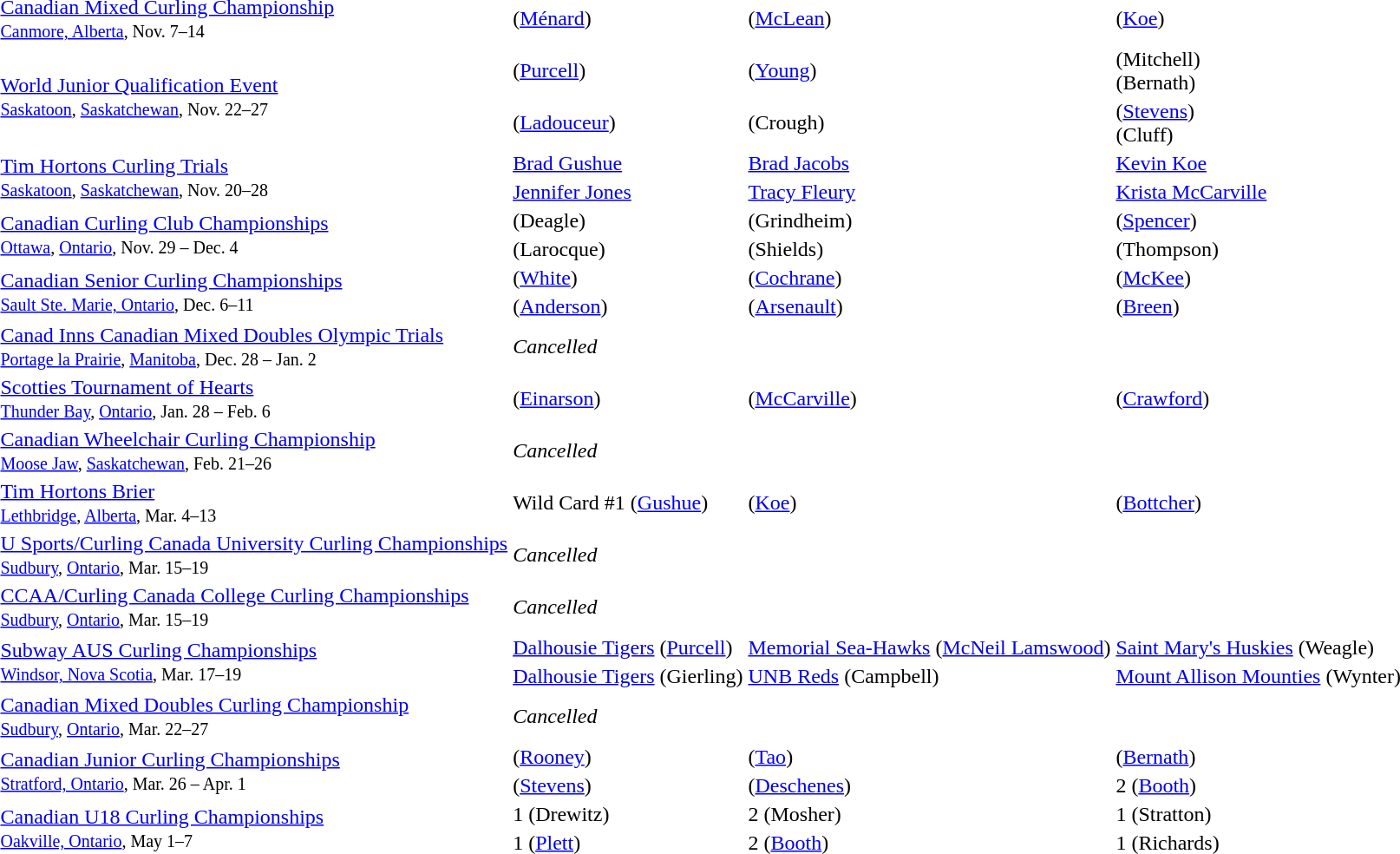<table>
<tr>
<td><a href='#'>Canadian Mixed Curling Championship</a> <br> <small><a href='#'>Canmore, Alberta</a>, Nov. 7–14</small></td>
<td> (<a href='#'>Ménard</a>)</td>
<td> (<a href='#'>McLean</a>)</td>
<td> (<a href='#'>Koe</a>)</td>
</tr>
<tr>
<td rowspan=2><a href='#'>World Junior Qualification Event</a> <br> <small><a href='#'>Saskatoon</a>, <a href='#'>Saskatchewan</a>, Nov. 22–27</small></td>
<td> (<a href='#'>Purcell</a>)</td>
<td> (<a href='#'>Young</a>)</td>
<td> (Mitchell) <br>  (Bernath)</td>
</tr>
<tr>
<td> (<a href='#'>Ladouceur</a>)</td>
<td> (Crough)</td>
<td> (<a href='#'>Stevens</a>) <br>  (Cluff)</td>
</tr>
<tr>
<td rowspan=2><a href='#'>Tim Hortons Curling Trials</a> <br> <small><a href='#'>Saskatoon</a>, <a href='#'>Saskatchewan</a>, Nov. 20–28</small></td>
<td> <a href='#'>Brad Gushue</a></td>
<td> <a href='#'>Brad Jacobs</a></td>
<td> <a href='#'>Kevin Koe</a></td>
</tr>
<tr>
<td> <a href='#'>Jennifer Jones</a></td>
<td> <a href='#'>Tracy Fleury</a></td>
<td> <a href='#'>Krista McCarville</a></td>
</tr>
<tr>
<td rowspan=2><a href='#'>Canadian Curling Club Championships</a> <br> <small><a href='#'>Ottawa</a>, <a href='#'>Ontario</a>, Nov. 29 – Dec. 4</small></td>
<td> (Deagle)</td>
<td> (Grindheim)</td>
<td> (<a href='#'>Spencer</a>)</td>
</tr>
<tr>
<td> (Larocque)</td>
<td> (Shields)</td>
<td> (Thompson)</td>
</tr>
<tr>
<td rowspan=2><a href='#'>Canadian Senior Curling Championships</a> <br> <small><a href='#'>Sault Ste. Marie, Ontario</a>, Dec. 6–11</small></td>
<td> (<a href='#'>White</a>)</td>
<td> (<a href='#'>Cochrane</a>)</td>
<td> (<a href='#'>McKee</a>)</td>
</tr>
<tr>
<td> (<a href='#'>Anderson</a>)</td>
<td> (<a href='#'>Arsenault</a>)</td>
<td> (<a href='#'>Breen</a>)</td>
</tr>
<tr>
<td><a href='#'>Canad Inns Canadian Mixed Doubles Olympic Trials</a> <br> <small><a href='#'>Portage la Prairie</a>, <a href='#'>Manitoba</a>, Dec. 28 – Jan. 2</small></td>
<td colspan="3"><em>Cancelled</em></td>
</tr>
<tr>
<td><a href='#'>Scotties Tournament of Hearts</a> <br> <small><a href='#'>Thunder Bay</a>, <a href='#'>Ontario</a>, Jan. 28 – Feb. 6</small></td>
<td> (<a href='#'>Einarson</a>)</td>
<td> (<a href='#'>McCarville</a>)</td>
<td> (<a href='#'>Crawford</a>)</td>
</tr>
<tr>
<td><a href='#'>Canadian Wheelchair Curling Championship</a> <br> <small><a href='#'>Moose Jaw</a>, <a href='#'>Saskatchewan</a>, Feb. 21–26</small></td>
<td colspan="3"><em>Cancelled</em></td>
</tr>
<tr>
<td><a href='#'>Tim Hortons Brier</a> <br> <small><a href='#'>Lethbridge</a>, <a href='#'>Alberta</a>, Mar. 4–13</small></td>
<td> Wild Card #1 (<a href='#'>Gushue</a>)</td>
<td> (<a href='#'>Koe</a>)</td>
<td> (<a href='#'>Bottcher</a>)</td>
</tr>
<tr>
<td><a href='#'>U Sports/Curling Canada University Curling Championships</a> <br> <small><a href='#'>Sudbury</a>, <a href='#'>Ontario</a>, Mar. 15–19</small></td>
<td colspan="3"><em>Cancelled</em></td>
</tr>
<tr>
<td><a href='#'>CCAA/Curling Canada College Curling Championships</a> <br> <small><a href='#'>Sudbury</a>, <a href='#'>Ontario</a>, Mar. 15–19</small></td>
<td colspan="3"><em>Cancelled</em></td>
</tr>
<tr>
<td rowspan=2><a href='#'>Subway AUS Curling Championships</a> <br> <small><a href='#'>Windsor, Nova Scotia</a>, Mar. 17–19</small></td>
<td> <a href='#'>Dalhousie Tigers</a> (<a href='#'>Purcell</a>)</td>
<td> <a href='#'>Memorial Sea-Hawks</a> (<a href='#'>McNeil Lamswood</a>)</td>
<td> <a href='#'>Saint Mary's Huskies</a> (Weagle)</td>
</tr>
<tr>
<td> <a href='#'>Dalhousie Tigers</a> (Gierling)</td>
<td> <a href='#'>UNB Reds</a> (Campbell)</td>
<td> <a href='#'>Mount Allison Mounties</a> (Wynter)</td>
</tr>
<tr>
<td><a href='#'>Canadian Mixed Doubles Curling Championship</a> <br> <small><a href='#'>Sudbury</a>, <a href='#'>Ontario</a>, Mar. 22–27</small></td>
<td colspan="3"><em>Cancelled</em></td>
</tr>
<tr>
<td rowspan=2><a href='#'>Canadian Junior Curling Championships</a> <br> <small><a href='#'>Stratford, Ontario</a>, Mar. 26 – Apr. 1</small></td>
<td> (<a href='#'>Rooney</a>)</td>
<td> (<a href='#'>Tao</a>)</td>
<td> (<a href='#'>Bernath</a>)</td>
</tr>
<tr>
<td> (<a href='#'>Stevens</a>)</td>
<td> (<a href='#'>Deschenes</a>)</td>
<td> 2 (<a href='#'>Booth</a>)</td>
</tr>
<tr>
<td rowspan=2><a href='#'>Canadian U18 Curling Championships</a> <br> <small><a href='#'>Oakville, Ontario</a>, May 1–7</small></td>
<td> 1 (Drewitz)</td>
<td> 2 (Mosher)</td>
<td> 1 (Stratton)</td>
</tr>
<tr>
<td> 1 (<a href='#'>Plett</a>)</td>
<td> 2 (<a href='#'>Booth</a>)</td>
<td> 1 (Richards)</td>
</tr>
</table>
